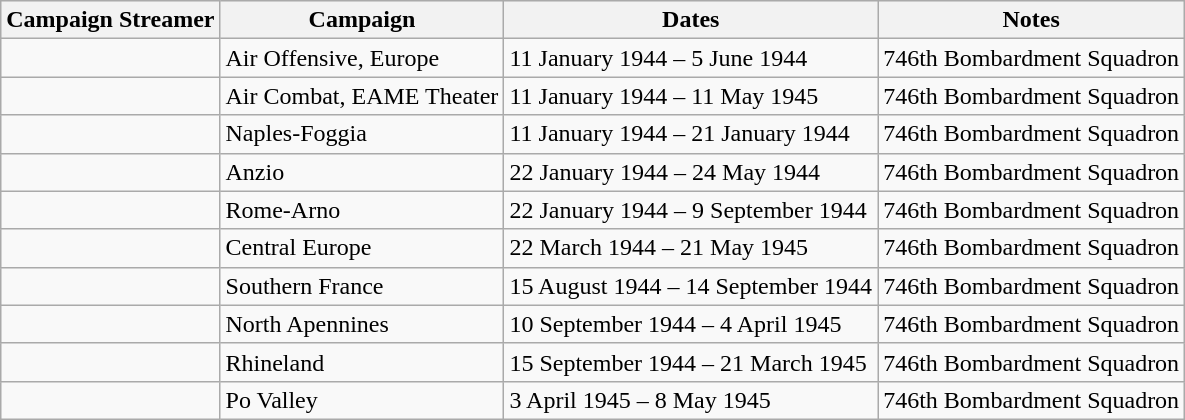<table class="wikitable">
<tr style="background:#efefef;">
<th>Campaign Streamer</th>
<th>Campaign</th>
<th>Dates</th>
<th>Notes</th>
</tr>
<tr>
<td></td>
<td>Air Offensive, Europe</td>
<td>11 January 1944 – 5 June 1944</td>
<td>746th Bombardment Squadron</td>
</tr>
<tr>
<td></td>
<td>Air Combat, EAME Theater</td>
<td>11 January 1944 – 11 May 1945</td>
<td>746th Bombardment Squadron</td>
</tr>
<tr>
<td></td>
<td>Naples-Foggia</td>
<td>11 January 1944 – 21 January 1944</td>
<td>746th Bombardment Squadron</td>
</tr>
<tr>
<td></td>
<td>Anzio</td>
<td>22 January 1944 – 24 May 1944</td>
<td>746th Bombardment Squadron</td>
</tr>
<tr>
<td></td>
<td>Rome-Arno</td>
<td>22 January 1944 – 9 September 1944</td>
<td>746th Bombardment Squadron</td>
</tr>
<tr>
<td></td>
<td>Central Europe</td>
<td>22 March 1944 – 21 May 1945</td>
<td>746th Bombardment Squadron</td>
</tr>
<tr>
<td></td>
<td>Southern France</td>
<td>15 August 1944 – 14 September 1944</td>
<td>746th Bombardment Squadron</td>
</tr>
<tr>
<td></td>
<td>North Apennines</td>
<td>10 September 1944 – 4 April 1945</td>
<td>746th Bombardment Squadron</td>
</tr>
<tr>
<td></td>
<td>Rhineland</td>
<td>15 September 1944 – 21 March 1945</td>
<td>746th Bombardment Squadron</td>
</tr>
<tr>
<td></td>
<td>Po Valley</td>
<td>3 April 1945 – 8 May 1945</td>
<td>746th Bombardment Squadron</td>
</tr>
</table>
